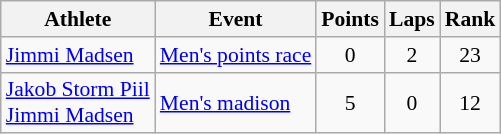<table class=wikitable style="font-size:90%">
<tr>
<th>Athlete</th>
<th>Event</th>
<th>Points</th>
<th>Laps</th>
<th>Rank</th>
</tr>
<tr align=center>
<td align=left><a href='#'>Jimmi Madsen</a></td>
<td align=left><a href='#'>Men's points race</a></td>
<td>0</td>
<td>2</td>
<td>23</td>
</tr>
<tr align=center>
<td align=left><a href='#'>Jakob Storm Piil</a><br><a href='#'>Jimmi Madsen</a></td>
<td align=left><a href='#'>Men's madison</a></td>
<td>5</td>
<td>0</td>
<td>12</td>
</tr>
</table>
